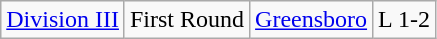<table class="wikitable">
<tr>
<td rowspan="1"><a href='#'>Division III</a></td>
<td>First Round</td>
<td><a href='#'>Greensboro</a></td>
<td>L 1-2</td>
</tr>
</table>
